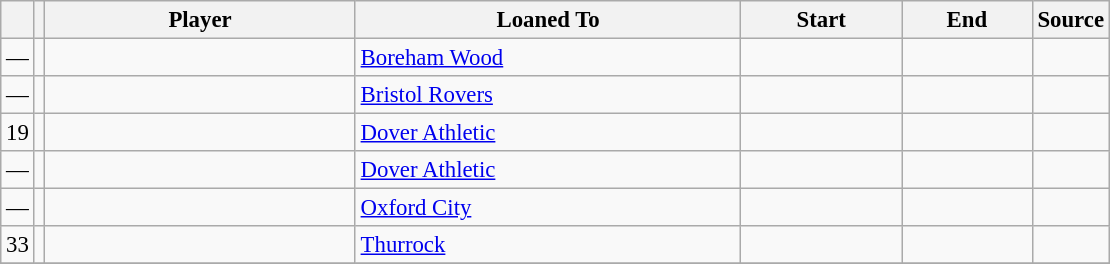<table class="wikitable plainrowheaders sortable" style="font-size:95%">
<tr>
<th></th>
<th></th>
<th scope="col" style="width:200px;">Player</th>
<th scope="col" style="width:250px;">Loaned To</th>
<th scope="col" style="width:100px;">Start</th>
<th scope="col" style="width:80px;">End</th>
<th>Source</th>
</tr>
<tr>
<td align=center>—</td>
<td align=center></td>
<td></td>
<td> <a href='#'>Boreham Wood</a></td>
<td align=center></td>
<td align=center></td>
<td align=center></td>
</tr>
<tr>
<td align=center>—</td>
<td align=center></td>
<td></td>
<td> <a href='#'>Bristol Rovers</a></td>
<td align=center></td>
<td align=center></td>
<td align=center></td>
</tr>
<tr>
<td align=center>19</td>
<td align=center></td>
<td></td>
<td> <a href='#'>Dover Athletic</a></td>
<td align=center></td>
<td align=center></td>
<td align=center></td>
</tr>
<tr>
<td align=center>—</td>
<td align=center></td>
<td></td>
<td> <a href='#'>Dover Athletic</a></td>
<td align=center></td>
<td align=center></td>
<td align=center></td>
</tr>
<tr>
<td align=center>—</td>
<td align=center></td>
<td></td>
<td> <a href='#'>Oxford City</a></td>
<td align=center></td>
<td align=center></td>
<td align=center></td>
</tr>
<tr>
<td align=center>33</td>
<td align=center></td>
<td></td>
<td> <a href='#'>Thurrock</a></td>
<td align=center></td>
<td align=center></td>
<td align=center></td>
</tr>
<tr>
</tr>
</table>
